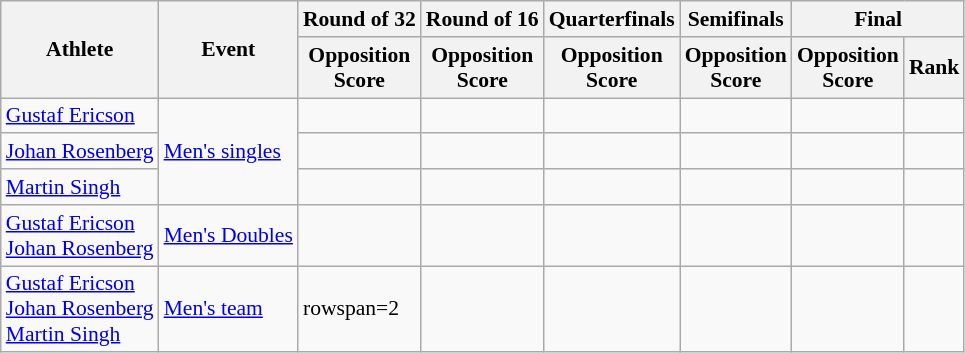<table class="wikitable" border="1" style="font-size:90%">
<tr>
<th rowspan=2>Athlete</th>
<th rowspan=2>Event</th>
<th>Round of 32</th>
<th>Round of 16</th>
<th>Quarterfinals</th>
<th>Semifinals</th>
<th colspan=2>Final</th>
</tr>
<tr>
<th>Opposition<br>Score</th>
<th>Opposition<br>Score</th>
<th>Opposition<br>Score</th>
<th>Opposition<br>Score</th>
<th>Opposition<br>Score</th>
<th>Rank</th>
</tr>
<tr>
<td><a href='#'>Gustaf Ericson</a></td>
<td rowspan=3><a href='#'>Men's singles</a></td>
<td align=center></td>
<td align=center></td>
<td align=center></td>
<td align=center></td>
<td align=center></td>
<td align=center></td>
</tr>
<tr>
<td><a href='#'>Johan Rosenberg</a></td>
<td align=center></td>
<td align=center></td>
<td align=center></td>
<td align=center></td>
<td align=center></td>
<td align=center></td>
</tr>
<tr>
<td><a href='#'>Martin Singh</a></td>
<td align=center></td>
<td align=center></td>
<td align=center></td>
<td align=center></td>
<td align=center></td>
<td align=center></td>
</tr>
<tr>
<td><a href='#'>Gustaf Ericson</a><br><a href='#'>Johan Rosenberg</a></td>
<td><a href='#'>Men's Doubles</a></td>
<td></td>
<td align=center></td>
<td align=center></td>
<td align=center></td>
<td align=center></td>
<td align=center></td>
</tr>
<tr>
<td><a href='#'>Gustaf Ericson</a><br><a href='#'>Johan Rosenberg</a><br><a href='#'>Martin Singh</a></td>
<td><a href='#'>Men's team</a></td>
<td>rowspan=2 </td>
<td align=center></td>
<td align=center></td>
<td align=center></td>
<td align=center></td>
</tr>
</table>
